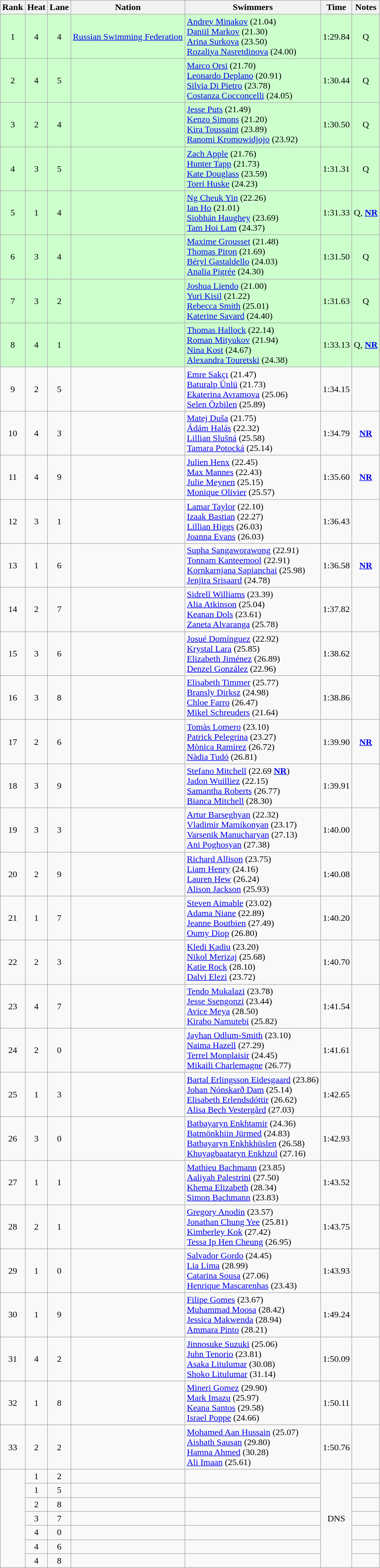<table class="wikitable sortable" style="text-align:center">
<tr>
<th>Rank</th>
<th>Heat</th>
<th>Lane</th>
<th>Nation</th>
<th>Swimmers</th>
<th>Time</th>
<th>Notes</th>
</tr>
<tr bgcolor=ccffcc>
<td>1</td>
<td>4</td>
<td>4</td>
<td align=left> <a href='#'>Russian Swimming Federation</a></td>
<td align=left><a href='#'>Andrey Minakov</a> (21.04)<br><a href='#'>Daniil Markov</a> (21.30)<br><a href='#'>Arina Surkova</a> (23.50)<br><a href='#'>Rozaliya Nasretdinova</a> (24.00)</td>
<td>1:29.84</td>
<td>Q</td>
</tr>
<tr bgcolor=ccffcc>
<td>2</td>
<td>4</td>
<td>5</td>
<td align=left></td>
<td align=left><a href='#'>Marco Orsi</a> (21.70)<br><a href='#'>Leonardo Deplano</a> (20.91)<br><a href='#'>Silvia Di Pietro</a> (23.78)<br><a href='#'>Costanza Cocconcelli</a> (24.05)</td>
<td>1:30.44</td>
<td>Q</td>
</tr>
<tr bgcolor=ccffcc>
<td>3</td>
<td>2</td>
<td>4</td>
<td align=left></td>
<td align=left><a href='#'>Jesse Puts</a> (21.49)<br><a href='#'>Kenzo Simons</a> (21.20)<br><a href='#'>Kira Toussaint</a> (23.89)<br><a href='#'>Ranomi Kromowidjojo</a> (23.92)</td>
<td>1:30.50</td>
<td>Q</td>
</tr>
<tr bgcolor=ccffcc>
<td>4</td>
<td>3</td>
<td>5</td>
<td align=left></td>
<td align=left><a href='#'>Zach Apple</a> (21.76)<br><a href='#'>Hunter Tapp</a> (21.73)<br><a href='#'>Kate Douglass</a> (23.59)<br><a href='#'>Torri Huske</a> (24.23)</td>
<td>1:31.31</td>
<td>Q</td>
</tr>
<tr bgcolor=ccffcc>
<td>5</td>
<td>1</td>
<td>4</td>
<td align=left></td>
<td align=left><a href='#'>Ng Cheuk Yin</a> (22.26)<br><a href='#'>Ian Ho</a> (21.01)<br><a href='#'>Siobhán Haughey</a> (23.69)<br><a href='#'>Tam Hoi Lam</a> (24.37)</td>
<td>1:31.33</td>
<td>Q, <strong><a href='#'>NR</a></strong></td>
</tr>
<tr bgcolor=ccffcc>
<td>6</td>
<td>3</td>
<td>4</td>
<td align=left></td>
<td align=left><a href='#'>Maxime Grousset</a> (21.48)<br><a href='#'>Thomas Piron</a> (21.69)<br><a href='#'>Béryl Gastaldello</a> (24.03)<br><a href='#'>Analia Pigrée</a> (24.30)</td>
<td>1:31.50</td>
<td>Q</td>
</tr>
<tr bgcolor=ccffcc>
<td>7</td>
<td>3</td>
<td>2</td>
<td align=left></td>
<td align=left><a href='#'>Joshua Liendo</a> (21.00)<br><a href='#'>Yuri Kisil</a> (21.22)<br><a href='#'>Rebecca Smith</a> (25.01)<br><a href='#'>Katerine Savard</a> (24.40)</td>
<td>1:31.63</td>
<td>Q</td>
</tr>
<tr bgcolor=ccffcc>
<td>8</td>
<td>4</td>
<td>1</td>
<td align=left></td>
<td align=left><a href='#'>Thomas Hallock</a> (22.14)<br><a href='#'>Roman Mityukov</a> (21.94)<br><a href='#'>Nina Kost</a> (24.67)<br><a href='#'>Alexandra Touretski</a> (24.38)</td>
<td>1:33.13</td>
<td>Q, <strong><a href='#'>NR</a></strong></td>
</tr>
<tr>
<td>9</td>
<td>2</td>
<td>5</td>
<td align=left></td>
<td align=left><a href='#'>Emre Sakçı</a> (21.47)<br><a href='#'>Baturalp Ünlü</a> (21.73)<br><a href='#'>Ekaterina Avramova</a> (25.06)<br><a href='#'>Selen Özbilen</a> (25.89)</td>
<td>1:34.15</td>
<td></td>
</tr>
<tr>
<td>10</td>
<td>4</td>
<td>3</td>
<td align=left></td>
<td align=left><a href='#'>Matej Duša</a> (21.75)<br><a href='#'>Ádám Halás</a> (22.32)<br><a href='#'>Lillian Slušná</a> (25.58)<br><a href='#'>Tamara Potocká</a> (25.14)</td>
<td>1:34.79</td>
<td><strong><a href='#'>NR</a></strong></td>
</tr>
<tr>
<td>11</td>
<td>4</td>
<td>9</td>
<td align=left></td>
<td align=left><a href='#'>Julien Henx</a> (22.45)<br><a href='#'>Max Mannes</a> (22.43)<br><a href='#'>Julie Meynen</a> (25.15)<br><a href='#'>Monique Olivier</a> (25.57)</td>
<td>1:35.60</td>
<td><strong><a href='#'>NR</a></strong></td>
</tr>
<tr>
<td>12</td>
<td>3</td>
<td>1</td>
<td align=left></td>
<td align=left><a href='#'>Lamar Taylor</a> (22.10)<br><a href='#'>Izaak Bastian</a> (22.27)<br><a href='#'>Lillian Higgs</a> (26.03)<br><a href='#'>Joanna Evans</a> (26.03)</td>
<td>1:36.43</td>
<td></td>
</tr>
<tr>
<td>13</td>
<td>1</td>
<td>6</td>
<td align=left></td>
<td align=left><a href='#'>Supha Sangaworawong</a> (22.91)<br><a href='#'>Tonnam Kanteemool</a> (22.91)<br><a href='#'>Kornkarnjana Sapianchai</a> (25.98)<br><a href='#'>Jenjira Srisaard</a> (24.78)</td>
<td>1:36.58</td>
<td><strong><a href='#'>NR</a></strong></td>
</tr>
<tr>
<td>14</td>
<td>2</td>
<td>7</td>
<td align=left></td>
<td align=left><a href='#'>Sidrell Williams</a> (23.39)<br><a href='#'>Alia Atkinson</a> (25.04)<br><a href='#'>Keanan Dols</a> (23.61)<br><a href='#'>Zaneta Alvaranga</a> (25.78)</td>
<td>1:37.82</td>
<td></td>
</tr>
<tr>
<td>15</td>
<td>3</td>
<td>6</td>
<td align=left></td>
<td align=left><a href='#'>Josué Domínguez</a> (22.92)<br><a href='#'>Krystal Lara</a> (25.85)<br><a href='#'>Elizabeth Jiménez</a> (26.89)<br><a href='#'>Denzel González</a> (22.96)</td>
<td>1:38.62</td>
<td></td>
</tr>
<tr>
<td>16</td>
<td>3</td>
<td>8</td>
<td align=left></td>
<td align=left><a href='#'>Elisabeth Timmer</a> (25.77)<br><a href='#'>Bransly Dirksz</a> (24.98)<br><a href='#'>Chloe Farro</a> (26.47)<br><a href='#'>Mikel Schreuders</a> (21.64)</td>
<td>1:38.86</td>
<td></td>
</tr>
<tr>
<td>17</td>
<td>2</td>
<td>6</td>
<td align=left></td>
<td align=left><a href='#'>Tomàs Lomero</a> (23.10)<br><a href='#'>Patrick Pelegrina</a> (23.27)<br><a href='#'>Mònica Ramírez</a> (26.72)<br><a href='#'>Nàdia Tudó</a> (26.81)</td>
<td>1:39.90</td>
<td><strong><a href='#'>NR</a></strong></td>
</tr>
<tr>
<td>18</td>
<td>3</td>
<td>9</td>
<td align=left></td>
<td align=left><a href='#'>Stefano Mitchell</a> (22.69 <strong><a href='#'>NR</a></strong>)<br><a href='#'>Jadon Wuilliez</a> (22.15)<br><a href='#'>Samantha Roberts</a> (26.77)<br><a href='#'>Bianca Mitchell</a> (28.30)</td>
<td>1:39.91</td>
<td></td>
</tr>
<tr>
<td>19</td>
<td>3</td>
<td>3</td>
<td align=left></td>
<td align=left><a href='#'>Artur Barseghyan</a> (22.32)<br><a href='#'>Vladimir Mamikonyan</a> (23.17)<br><a href='#'>Varsenik Manucharyan</a> (27.13)<br><a href='#'>Ani Poghosyan</a> (27.38)</td>
<td>1:40.00</td>
<td></td>
</tr>
<tr>
<td>20</td>
<td>2</td>
<td>9</td>
<td align=left></td>
<td align=left><a href='#'>Richard Allison</a> (23.75)<br><a href='#'>Liam Henry</a> (24.16)<br><a href='#'>Lauren Hew</a> (26.24)<br><a href='#'>Alison Jackson</a> (25.93)</td>
<td>1:40.08</td>
<td></td>
</tr>
<tr>
<td>21</td>
<td>1</td>
<td>7</td>
<td align=left></td>
<td align=left><a href='#'>Steven Aimable</a> (23.02)<br><a href='#'>Adama Niane</a> (22.89)<br><a href='#'>Jeanne Boutbien</a> (27.49)<br><a href='#'>Oumy Diop</a> (26.80)</td>
<td>1:40.20</td>
<td></td>
</tr>
<tr>
<td>22</td>
<td>2</td>
<td>3</td>
<td align=left></td>
<td align=left><a href='#'>Kledi Kadiu</a> (23.20)<br><a href='#'>Nikol Merizaj</a> (25.68)<br><a href='#'>Katie Rock</a> (28.10)<br><a href='#'>Dalvi Elezi</a> (23.72)</td>
<td>1:40.70</td>
<td></td>
</tr>
<tr>
<td>23</td>
<td>4</td>
<td>7</td>
<td align=left></td>
<td align=left><a href='#'>Tendo Mukalazi</a> (23.78)<br><a href='#'>Jesse Ssengonzi</a> (23.44)<br><a href='#'>Avice Meya</a> (28.50)<br><a href='#'>Kirabo Namutebi</a> (25.82)</td>
<td>1:41.54</td>
<td></td>
</tr>
<tr>
<td>24</td>
<td>2</td>
<td>0</td>
<td align=left></td>
<td align=left><a href='#'>Jayhan Odlum-Smith</a> (23.10)<br><a href='#'>Naima Hazell</a> (27.29)<br><a href='#'>Terrel Monplaisir</a> (24.45)<br><a href='#'>Mikaili Charlemagne</a> (26.77)</td>
<td>1:41.61</td>
<td></td>
</tr>
<tr>
<td>25</td>
<td>1</td>
<td>3</td>
<td align=left></td>
<td align=left><a href='#'>Bartal Erlingsson Eidesgaard</a> (23.86)<br><a href='#'>Johan Nónskarð Dam</a> (25.14)<br><a href='#'>Elisabeth Erlendsdóttir</a> (26.62)<br><a href='#'>Alisa Bech Vestergård</a> (27.03)</td>
<td>1:42.65</td>
<td></td>
</tr>
<tr>
<td>26</td>
<td>3</td>
<td>0</td>
<td align=left></td>
<td align=left><a href='#'>Batbayaryn Enkhtamir</a> (24.36)<br><a href='#'>Batmönkhiin Jürmed</a> (24.83)<br><a href='#'>Batbayaryn Enkhkhüslen</a> (26.58)<br><a href='#'>Khuyagbaataryn Enkhzul</a> (27.16)</td>
<td>1:42.93</td>
<td></td>
</tr>
<tr>
<td>27</td>
<td>1</td>
<td>1</td>
<td align=left></td>
<td align=left><a href='#'>Mathieu Bachmann</a> (23.85)<br><a href='#'>Aaliyah Palestrini</a> (27.50)<br><a href='#'>Khema Elizabeth</a> (28.34)<br><a href='#'>Simon Bachmann</a> (23.83)</td>
<td>1:43.52</td>
<td></td>
</tr>
<tr>
<td>28</td>
<td>2</td>
<td>1</td>
<td align=left></td>
<td align=left><a href='#'>Gregory Anodin</a> (23.57)<br><a href='#'>Jonathan Chung Yee</a> (25.81)<br><a href='#'>Kimberley Kok</a> (27.42)<br><a href='#'>Tessa Ip Hen Cheung</a> (26.95)</td>
<td>1:43.75</td>
<td></td>
</tr>
<tr>
<td>29</td>
<td>1</td>
<td>0</td>
<td align=left></td>
<td align=left><a href='#'>Salvador Gordo</a> (24.45)<br><a href='#'>Lia Lima</a> (28.99)<br><a href='#'>Catarina Sousa</a> (27.06)<br><a href='#'>Henrique Mascarenhas</a> (23.43)</td>
<td>1:43.93</td>
<td></td>
</tr>
<tr>
<td>30</td>
<td>1</td>
<td>9</td>
<td align=left></td>
<td align=left><a href='#'>Filipe Gomes</a> (23.67)<br><a href='#'>Muhammad Moosa</a> (28.42)<br><a href='#'>Jessica Makwenda</a> (28.94)<br><a href='#'>Ammara Pinto</a> (28.21)</td>
<td>1:49.24</td>
<td></td>
</tr>
<tr>
<td>31</td>
<td>4</td>
<td>2</td>
<td align=left></td>
<td align=left><a href='#'>Jinnosuke Suzuki</a> (25.06)<br><a href='#'>Juhn Tenorio</a> (23.81)<br><a href='#'>Asaka Litulumar</a> (30.08)<br><a href='#'>Shoko Litulumar</a> (31.14)</td>
<td>1:50.09</td>
<td></td>
</tr>
<tr>
<td>32</td>
<td>1</td>
<td>8</td>
<td align=left></td>
<td align=left><a href='#'>Mineri Gomez</a> (29.90)<br><a href='#'>Mark Imazu</a> (25.97)<br><a href='#'>Keana Santos</a> (29.58)<br><a href='#'>Israel Poppe</a> (24.66)</td>
<td>1:50.11</td>
<td></td>
</tr>
<tr>
<td>33</td>
<td>2</td>
<td>2</td>
<td align=left></td>
<td align=left><a href='#'>Mohamed Aan Hussain</a> (25.07)<br><a href='#'>Aishath Sausan</a> (29.80)<br><a href='#'>Hamna Ahmed</a> (30.28)<br><a href='#'>Ali Imaan</a> (25.61)</td>
<td>1:50.76</td>
<td></td>
</tr>
<tr>
<td rowspan=7></td>
<td>1</td>
<td>2</td>
<td align=left></td>
<td align=left></td>
<td rowspan=7>DNS</td>
<td></td>
</tr>
<tr>
<td>1</td>
<td>5</td>
<td align=left></td>
<td align=left></td>
<td></td>
</tr>
<tr>
<td>2</td>
<td>8</td>
<td align=left></td>
<td align=left></td>
<td></td>
</tr>
<tr>
<td>3</td>
<td>7</td>
<td align=left></td>
<td align=left></td>
<td></td>
</tr>
<tr>
<td>4</td>
<td>0</td>
<td align=left></td>
<td align=left></td>
<td></td>
</tr>
<tr>
<td>4</td>
<td>6</td>
<td align=left></td>
<td align=left></td>
<td></td>
</tr>
<tr>
<td>4</td>
<td>8</td>
<td align=left></td>
<td align=left></td>
<td></td>
</tr>
</table>
